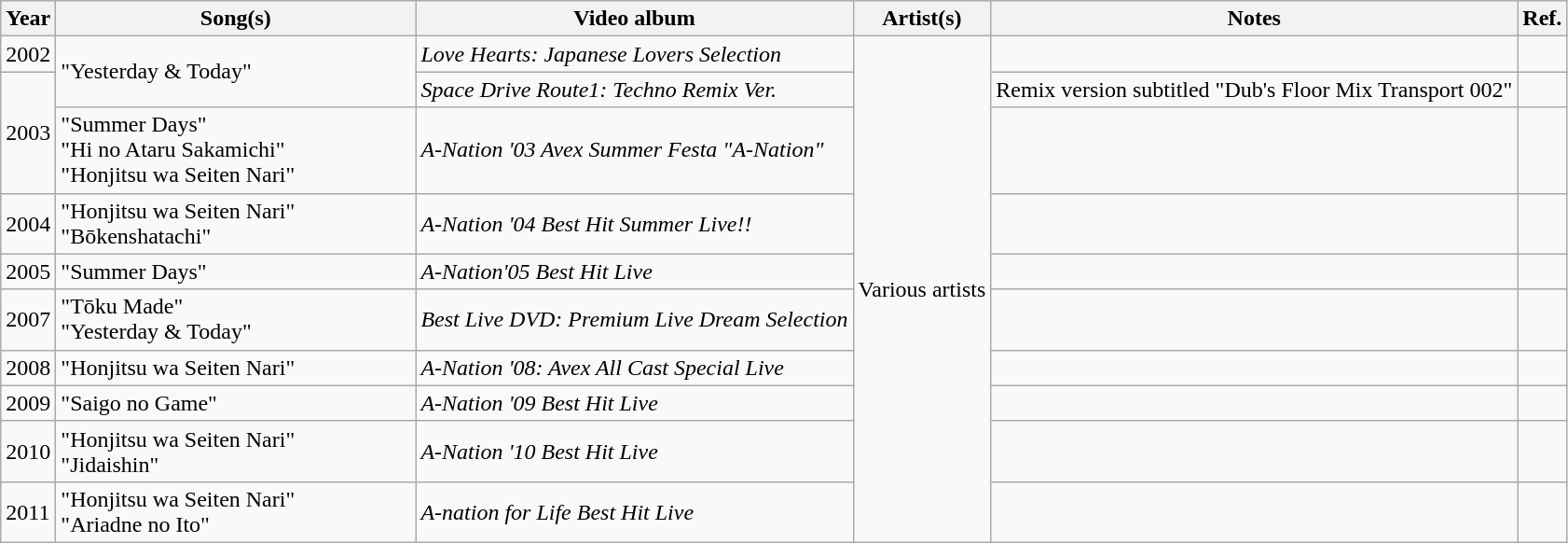<table class="wikitable" border="1">
<tr>
<th rowspan="1">Year</th>
<th rowspan="1" width="250">Song(s)</th>
<th rowspan="1">Video album</th>
<th rowspan="1">Artist(s)</th>
<th rowspan="1">Notes</th>
<th rowspan="1">Ref.</th>
</tr>
<tr>
<td>2002</td>
<td rowspan="2">"Yesterday & Today"</td>
<td><em>Love Hearts: Japanese Lovers Selection</em></td>
<td rowspan="10">Various artists</td>
<td></td>
<td align="center"></td>
</tr>
<tr>
<td rowspan="2">2003</td>
<td><em>Space Drive Route1: Techno Remix Ver.</em></td>
<td>Remix version subtitled "Dub's Floor Mix Transport 002"</td>
<td align="center"></td>
</tr>
<tr>
<td>"Summer Days"<br>"Hi no Ataru Sakamichi"<br>"Honjitsu wa Seiten Nari"</td>
<td><em>A-Nation '03 Avex Summer Festa "A-Nation"</em></td>
<td></td>
<td align="center"></td>
</tr>
<tr>
<td>2004</td>
<td>"Honjitsu wa Seiten Nari"<br>"Bōkenshatachi"</td>
<td><em>A-Nation '04 Best Hit Summer Live!!</em></td>
<td></td>
<td align="center"></td>
</tr>
<tr>
<td>2005</td>
<td>"Summer Days"</td>
<td><em>A-Nation'05 Best Hit Live</em></td>
<td></td>
<td align="center"></td>
</tr>
<tr>
<td>2007</td>
<td>"Tōku Made"<br>"Yesterday & Today"</td>
<td><em>Best Live DVD: Premium Live Dream Selection</em></td>
<td></td>
<td align="center"></td>
</tr>
<tr>
<td>2008</td>
<td>"Honjitsu wa Seiten Nari"</td>
<td><em>A-Nation '08: Avex All Cast Special Live</em></td>
<td></td>
<td align="center"></td>
</tr>
<tr>
<td>2009</td>
<td>"Saigo no Game"</td>
<td><em>A-Nation '09 Best Hit Live</em></td>
<td></td>
<td align="center"></td>
</tr>
<tr>
<td>2010</td>
<td>"Honjitsu wa Seiten Nari"<br>"Jidaishin"</td>
<td><em>A-Nation '10 Best Hit Live</em></td>
<td></td>
<td align="center"></td>
</tr>
<tr>
<td>2011</td>
<td>"Honjitsu wa Seiten Nari"<br>"Ariadne no Ito"</td>
<td><em>A-nation for Life Best Hit Live</em></td>
<td></td>
<td align="center"></td>
</tr>
</table>
